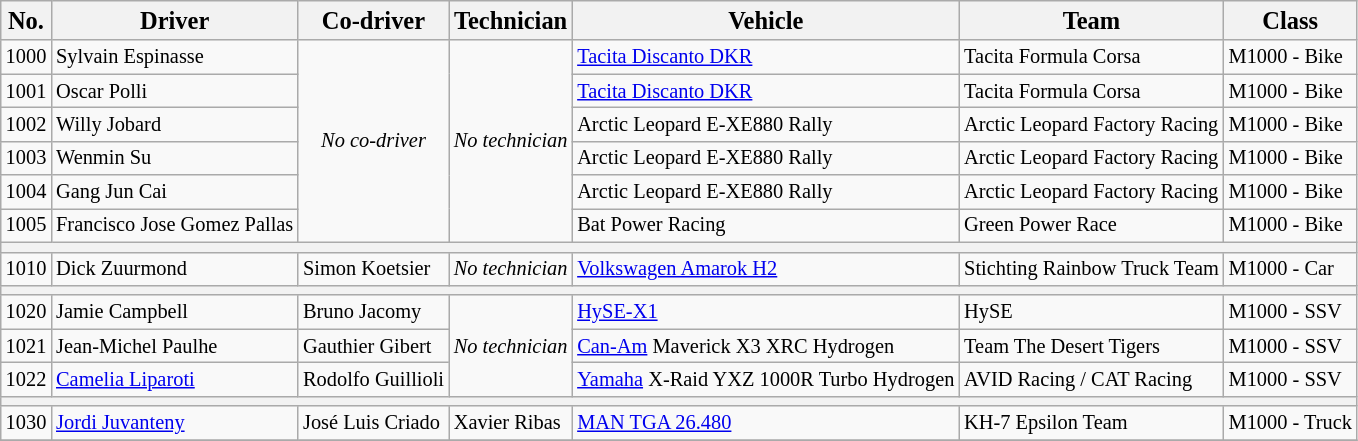<table class="wikitable sortable" style="font-size:85%;">
<tr>
<th><big>No.</big></th>
<th><big>Driver</big></th>
<th><big>Co-driver</big></th>
<th><big>Technician</big></th>
<th><big>Vehicle</big></th>
<th><big>Team</big></th>
<th><big>Class</big></th>
</tr>
<tr>
<td>1000</td>
<td> Sylvain Espinasse</td>
<td rowspan="6" style="text-align:center;"><em>No co-driver</em></td>
<td rowspan="6" style="text-align:center;"><em>No technician</em></td>
<td><a href='#'>Tacita Discanto DKR</a></td>
<td>Tacita Formula Corsa</td>
<td>M1000 - Bike</td>
</tr>
<tr>
<td>1001</td>
<td> Oscar Polli</td>
<td><a href='#'>Tacita Discanto DKR</a></td>
<td>Tacita Formula Corsa</td>
<td>M1000 - Bike</td>
</tr>
<tr>
<td>1002</td>
<td> Willy Jobard</td>
<td>Arctic Leopard E-XE880 Rally</td>
<td>Arctic Leopard Factory Racing</td>
<td>M1000 - Bike</td>
</tr>
<tr>
<td>1003</td>
<td> Wenmin Su</td>
<td>Arctic Leopard E-XE880 Rally</td>
<td>Arctic Leopard Factory Racing</td>
<td>M1000 - Bike</td>
</tr>
<tr>
<td>1004</td>
<td> Gang Jun Cai</td>
<td>Arctic Leopard E-XE880 Rally</td>
<td>Arctic Leopard Factory Racing</td>
<td>M1000 - Bike</td>
</tr>
<tr>
<td>1005</td>
<td> Francisco Jose Gomez Pallas</td>
<td>Bat Power Racing</td>
<td>Green Power Race</td>
<td>M1000 - Bike</td>
</tr>
<tr>
<th colspan=7></th>
</tr>
<tr>
<td>1010</td>
<td> Dick Zuurmond</td>
<td> Simon Koetsier</td>
<td rowspan="1" style="text-align:center;"><em>No technician</em></td>
<td><a href='#'>Volkswagen Amarok H2</a></td>
<td>Stichting Rainbow Truck Team</td>
<td>M1000 - Car</td>
</tr>
<tr>
<th colspan=7></th>
</tr>
<tr>
<td>1020</td>
<td> Jamie Campbell</td>
<td> Bruno Jacomy</td>
<td rowspan="3" style="text-align:center;"><em>No technician</em></td>
<td><a href='#'>HySE-X1</a></td>
<td>HySE</td>
<td>M1000 - SSV</td>
</tr>
<tr>
<td>1021</td>
<td> Jean-Michel Paulhe</td>
<td> Gauthier Gibert</td>
<td><a href='#'>Can-Am</a> Maverick X3 XRC Hydrogen</td>
<td>Team The Desert Tigers</td>
<td>M1000 - SSV</td>
</tr>
<tr>
<td>1022</td>
<td> <a href='#'>Camelia Liparoti</a></td>
<td> Rodolfo Guillioli</td>
<td><a href='#'>Yamaha</a> X-Raid YXZ 1000R Turbo Hydrogen</td>
<td>AVID Racing / CAT Racing</td>
<td>M1000 - SSV</td>
</tr>
<tr>
<th colspan=7></th>
</tr>
<tr>
<td>1030</td>
<td> <a href='#'>Jordi Juvanteny</a></td>
<td> José Luis Criado</td>
<td> Xavier Ribas</td>
<td><a href='#'>MAN TGA 26.480</a></td>
<td>KH-7 Epsilon Team</td>
<td>M1000 - Truck</td>
</tr>
<tr>
</tr>
</table>
